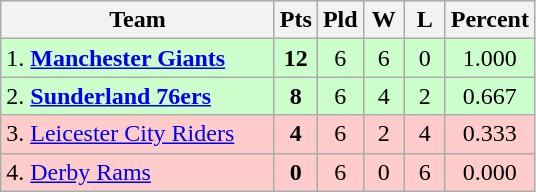<table class="wikitable" style="text-align: center;">
<tr>
<th width="175">Team</th>
<th width="20" abbr="Points">Pts</th>
<th width="20" abbr="Played">Pld</th>
<th width="20" abbr="Won">W</th>
<th width="20" abbr="Lost">L</th>
<th width="20" abbr="Percentage">Percent</th>
</tr>
<tr style="background: #ccffcc;">
<td style="text-align:left;">1. <strong><a href='#'>Manchester Giants</a></strong></td>
<td><strong>12</strong></td>
<td>6</td>
<td>6</td>
<td>0</td>
<td>1.000</td>
</tr>
<tr style="background: #ccffcc;">
<td style="text-align:left;">2. <strong><a href='#'>Sunderland 76ers</a></strong></td>
<td><strong>8</strong></td>
<td>6</td>
<td>4</td>
<td>2</td>
<td>0.667</td>
</tr>
<tr style="background: #ffcccc;">
<td style="text-align:left;">3. <a href='#'>Leicester City Riders</a></td>
<td><strong>4</strong></td>
<td>6</td>
<td>2</td>
<td>4</td>
<td>0.333</td>
</tr>
<tr style="background: #ffcccc;">
<td style="text-align:left;">4. <a href='#'>Derby Rams</a></td>
<td><strong>0</strong></td>
<td>6</td>
<td>0</td>
<td>6</td>
<td>0.000</td>
</tr>
</table>
